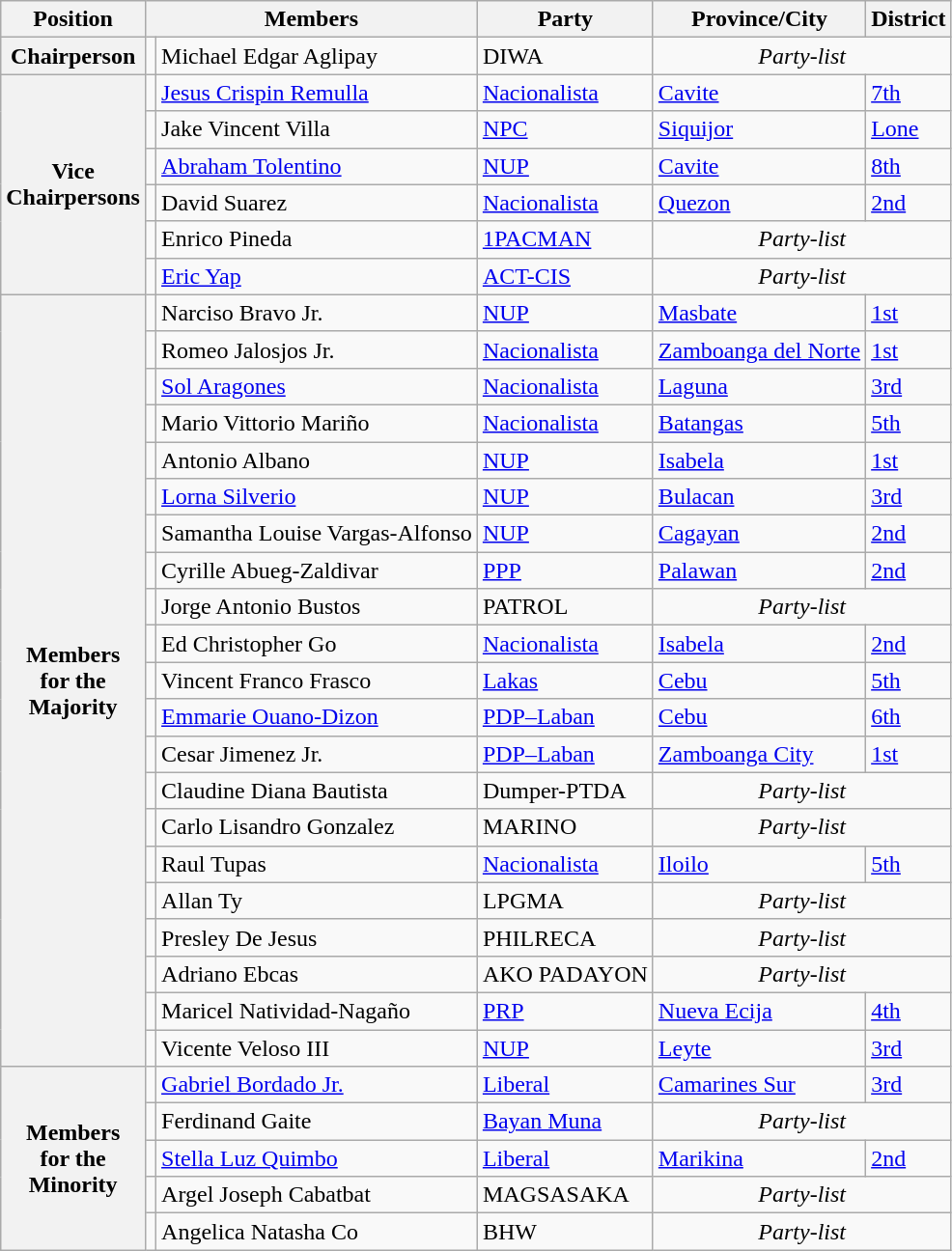<table class="wikitable" style="font-size: 100%;">
<tr>
<th>Position</th>
<th colspan="2">Members</th>
<th>Party</th>
<th>Province/City</th>
<th>District</th>
</tr>
<tr>
<th>Chairperson</th>
<td></td>
<td>Michael Edgar Aglipay</td>
<td>DIWA</td>
<td align="center" colspan="2"><em>Party-list</em></td>
</tr>
<tr>
<th rowspan="6">Vice<br>Chairpersons</th>
<td></td>
<td><a href='#'>Jesus Crispin Remulla</a></td>
<td><a href='#'>Nacionalista</a></td>
<td><a href='#'>Cavite</a></td>
<td><a href='#'>7th</a></td>
</tr>
<tr>
<td></td>
<td>Jake Vincent Villa</td>
<td><a href='#'>NPC</a></td>
<td><a href='#'>Siquijor</a></td>
<td><a href='#'>Lone</a></td>
</tr>
<tr>
<td></td>
<td><a href='#'>Abraham Tolentino</a></td>
<td><a href='#'>NUP</a></td>
<td><a href='#'>Cavite</a></td>
<td><a href='#'>8th</a></td>
</tr>
<tr>
<td></td>
<td>David Suarez</td>
<td><a href='#'>Nacionalista</a></td>
<td><a href='#'>Quezon</a></td>
<td><a href='#'>2nd</a></td>
</tr>
<tr>
<td></td>
<td>Enrico Pineda</td>
<td><a href='#'>1PACMAN</a></td>
<td align="center" colspan="2"><em>Party-list</em></td>
</tr>
<tr>
<td></td>
<td><a href='#'>Eric Yap</a></td>
<td><a href='#'>ACT-CIS</a></td>
<td align="center" colspan="2"><em>Party-list</em></td>
</tr>
<tr>
<th rowspan="21">Members<br>for the<br>Majority</th>
<td></td>
<td>Narciso Bravo Jr.</td>
<td><a href='#'>NUP</a></td>
<td><a href='#'>Masbate</a></td>
<td><a href='#'>1st</a></td>
</tr>
<tr>
<td></td>
<td>Romeo Jalosjos Jr.</td>
<td><a href='#'>Nacionalista</a></td>
<td><a href='#'>Zamboanga del Norte</a></td>
<td><a href='#'>1st</a></td>
</tr>
<tr>
<td></td>
<td><a href='#'>Sol Aragones</a></td>
<td><a href='#'>Nacionalista</a></td>
<td><a href='#'>Laguna</a></td>
<td><a href='#'>3rd</a></td>
</tr>
<tr>
<td></td>
<td>Mario Vittorio Mariño</td>
<td><a href='#'>Nacionalista</a></td>
<td><a href='#'>Batangas</a></td>
<td><a href='#'>5th</a></td>
</tr>
<tr>
<td></td>
<td>Antonio Albano</td>
<td><a href='#'>NUP</a></td>
<td><a href='#'>Isabela</a></td>
<td><a href='#'>1st</a></td>
</tr>
<tr>
<td></td>
<td><a href='#'>Lorna Silverio</a></td>
<td><a href='#'>NUP</a></td>
<td><a href='#'>Bulacan</a></td>
<td><a href='#'>3rd</a></td>
</tr>
<tr>
<td></td>
<td>Samantha Louise Vargas-Alfonso</td>
<td><a href='#'>NUP</a></td>
<td><a href='#'>Cagayan</a></td>
<td><a href='#'>2nd</a></td>
</tr>
<tr>
<td></td>
<td>Cyrille Abueg-Zaldivar</td>
<td><a href='#'>PPP</a></td>
<td><a href='#'>Palawan</a></td>
<td><a href='#'>2nd</a></td>
</tr>
<tr>
<td></td>
<td>Jorge Antonio Bustos</td>
<td>PATROL</td>
<td align="center" colspan="2"><em>Party-list</em></td>
</tr>
<tr>
<td></td>
<td>Ed Christopher Go</td>
<td><a href='#'>Nacionalista</a></td>
<td><a href='#'>Isabela</a></td>
<td><a href='#'>2nd</a></td>
</tr>
<tr>
<td></td>
<td>Vincent Franco Frasco</td>
<td><a href='#'>Lakas</a></td>
<td><a href='#'>Cebu</a></td>
<td><a href='#'>5th</a></td>
</tr>
<tr>
<td></td>
<td><a href='#'>Emmarie Ouano-Dizon</a></td>
<td><a href='#'>PDP–Laban</a></td>
<td><a href='#'>Cebu</a></td>
<td><a href='#'>6th</a></td>
</tr>
<tr>
<td></td>
<td>Cesar Jimenez Jr.</td>
<td><a href='#'>PDP–Laban</a></td>
<td><a href='#'>Zamboanga City</a></td>
<td><a href='#'>1st</a></td>
</tr>
<tr>
<td></td>
<td>Claudine Diana Bautista</td>
<td>Dumper-PTDA</td>
<td align="center" colspan="2"><em>Party-list</em></td>
</tr>
<tr>
<td></td>
<td>Carlo Lisandro Gonzalez</td>
<td>MARINO</td>
<td align="center" colspan="2"><em>Party-list</em></td>
</tr>
<tr>
<td></td>
<td>Raul Tupas</td>
<td><a href='#'>Nacionalista</a></td>
<td><a href='#'>Iloilo</a></td>
<td><a href='#'>5th</a></td>
</tr>
<tr>
<td></td>
<td>Allan Ty</td>
<td>LPGMA</td>
<td align="center" colspan="2"><em>Party-list</em></td>
</tr>
<tr>
<td></td>
<td>Presley De Jesus</td>
<td>PHILRECA</td>
<td align="center" colspan="2"><em>Party-list</em></td>
</tr>
<tr>
<td></td>
<td>Adriano Ebcas</td>
<td>AKO PADAYON</td>
<td align="center" colspan="2"><em>Party-list</em></td>
</tr>
<tr>
<td></td>
<td>Maricel Natividad-Nagaño</td>
<td><a href='#'>PRP</a></td>
<td><a href='#'>Nueva Ecija</a></td>
<td><a href='#'>4th</a></td>
</tr>
<tr>
<td></td>
<td>Vicente Veloso III</td>
<td><a href='#'>NUP</a></td>
<td><a href='#'>Leyte</a></td>
<td><a href='#'>3rd</a></td>
</tr>
<tr>
<th rowspan="5">Members<br>for the<br>Minority</th>
<td></td>
<td><a href='#'>Gabriel Bordado Jr.</a></td>
<td><a href='#'>Liberal</a></td>
<td><a href='#'>Camarines Sur</a></td>
<td><a href='#'>3rd</a></td>
</tr>
<tr>
<td></td>
<td>Ferdinand Gaite</td>
<td><a href='#'>Bayan Muna</a></td>
<td align="center" colspan="2"><em>Party-list</em></td>
</tr>
<tr>
<td></td>
<td><a href='#'>Stella Luz Quimbo</a></td>
<td><a href='#'>Liberal</a></td>
<td><a href='#'>Marikina</a></td>
<td><a href='#'>2nd</a></td>
</tr>
<tr>
<td></td>
<td>Argel Joseph Cabatbat</td>
<td>MAGSASAKA</td>
<td align="center" colspan="2"><em>Party-list</em></td>
</tr>
<tr>
<td></td>
<td>Angelica Natasha Co</td>
<td>BHW</td>
<td align="center" colspan="2"><em>Party-list</em></td>
</tr>
</table>
